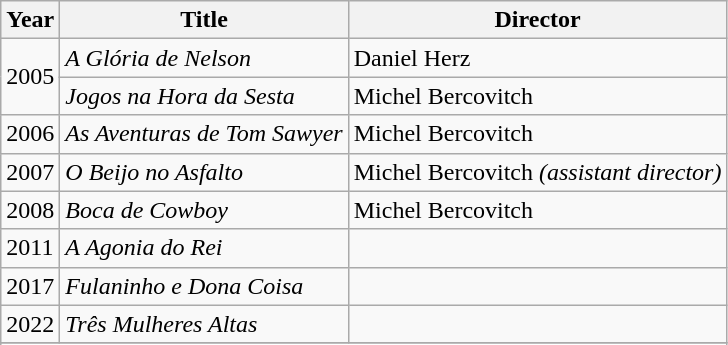<table class="wikitable">
<tr>
<th>Year</th>
<th>Title</th>
<th>Director</th>
</tr>
<tr>
<td rowspan="2">2005</td>
<td><em>A Glória de Nelson</em></td>
<td>Daniel Herz</td>
</tr>
<tr>
<td><em>Jogos na Hora da Sesta</em></td>
<td>Michel Bercovitch</td>
</tr>
<tr>
<td>2006</td>
<td><em>As Aventuras de Tom Sawyer</em></td>
<td>Michel Bercovitch</td>
</tr>
<tr>
<td>2007</td>
<td><em>O Beijo no Asfalto</em></td>
<td>Michel Bercovitch <em>(assistant director)</em></td>
</tr>
<tr>
<td>2008</td>
<td><em>Boca de Cowboy</em></td>
<td>Michel Bercovitch</td>
</tr>
<tr>
<td>2011</td>
<td><em>A Agonia do Rei</em></td>
<td></td>
</tr>
<tr>
<td>2017</td>
<td><em>Fulaninho e Dona Coisa</em></td>
<td></td>
</tr>
<tr>
<td>2022</td>
<td><em>Três Mulheres Altas</em></td>
<td></td>
</tr>
<tr>
</tr>
<tr>
</tr>
</table>
